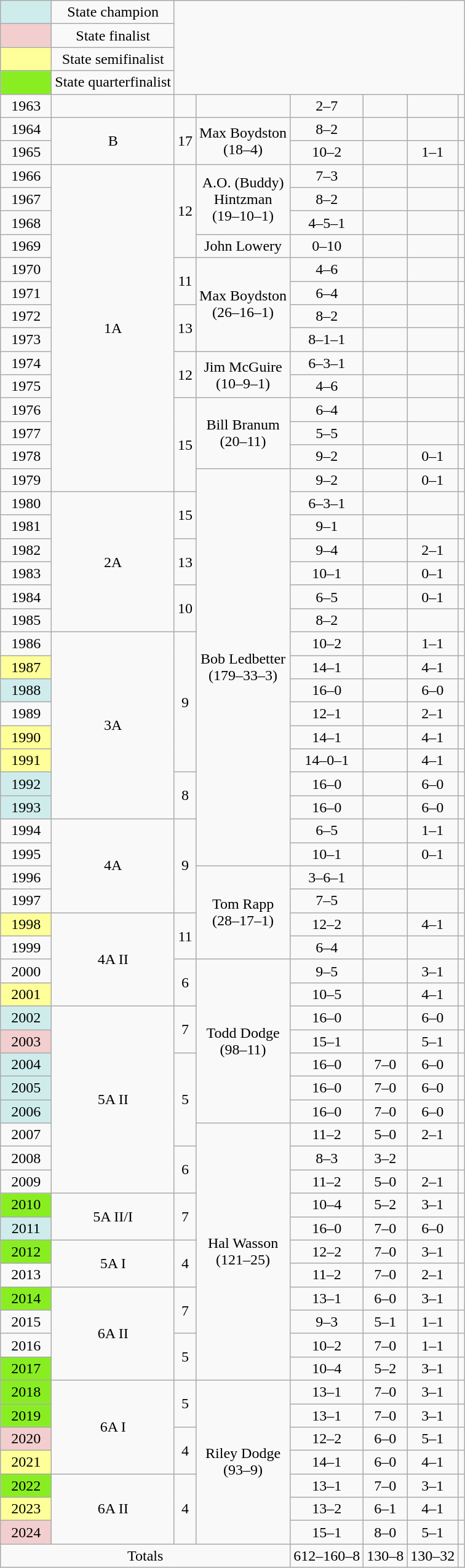<table class="wikitable mw-collapsible mw-collapsed" style="text-align:center">
<tr>
<td style="background:#cfecec; width:3em;"></td>
<td>State champion</td>
</tr>
<tr>
<td style="background:#f2cece; width:3em;"></td>
<td>State finalist</td>
</tr>
<tr>
<td style="background:#ff9; width:3em;"></td>
<td>State semifinalist</td>
</tr>
<tr>
<td style="background:#88ee22; width:3em;"></td>
<td>State quarterfinalist<br></td>
</tr>
<tr>
<td>1963</td>
<td></td>
<td></td>
<td></td>
<td>2–7</td>
<td></td>
<td></td>
<td></td>
</tr>
<tr>
<td>1964</td>
<td rowspan="2">B</td>
<td rowspan="2">17</td>
<td rowspan="2">Max Boydston<br>(18–4)</td>
<td>8–2</td>
<td></td>
<td></td>
<td></td>
</tr>
<tr>
<td>1965</td>
<td>10–2</td>
<td></td>
<td>1–1</td>
<td></td>
</tr>
<tr>
<td>1966</td>
<td rowspan="14">1A</td>
<td rowspan="4">12</td>
<td rowspan="3">A.O. (Buddy)<br>Hintzman<br>(19–10–1)</td>
<td>7–3</td>
<td></td>
<td></td>
<td></td>
</tr>
<tr>
<td>1967</td>
<td>8–2</td>
<td></td>
<td></td>
<td></td>
</tr>
<tr>
<td>1968</td>
<td>4–5–1</td>
<td></td>
<td></td>
<td></td>
</tr>
<tr>
<td>1969</td>
<td>John Lowery</td>
<td>0–10</td>
<td></td>
<td></td>
<td></td>
</tr>
<tr>
<td>1970</td>
<td rowspan="2">11</td>
<td rowspan="4">Max Boydston<br>(26–16–1)</td>
<td>4–6</td>
<td></td>
<td></td>
<td></td>
</tr>
<tr>
<td>1971</td>
<td>6–4</td>
<td></td>
<td></td>
<td></td>
</tr>
<tr>
<td>1972</td>
<td rowspan="2">13</td>
<td>8–2</td>
<td></td>
<td></td>
<td></td>
</tr>
<tr>
<td>1973</td>
<td>8–1–1</td>
<td></td>
<td></td>
<td></td>
</tr>
<tr>
<td>1974</td>
<td rowspan="2">12</td>
<td rowspan="2">Jim McGuire<br>(10–9–1)</td>
<td>6–3–1</td>
<td></td>
<td></td>
<td></td>
</tr>
<tr>
<td>1975</td>
<td>4–6</td>
<td></td>
<td></td>
<td></td>
</tr>
<tr>
<td>1976</td>
<td rowspan="4">15</td>
<td rowspan="3">Bill Branum<br>(20–11)</td>
<td>6–4</td>
<td></td>
<td></td>
<td></td>
</tr>
<tr>
<td>1977</td>
<td>5–5</td>
<td></td>
<td></td>
<td></td>
</tr>
<tr>
<td>1978</td>
<td>9–2</td>
<td></td>
<td>0–1</td>
<td></td>
</tr>
<tr>
<td>1979</td>
<td rowspan="17">Bob Ledbetter<br>(179–33–3)</td>
<td>9–2</td>
<td></td>
<td>0–1</td>
<td></td>
</tr>
<tr>
<td>1980</td>
<td rowspan="6">2A</td>
<td rowspan="2">15</td>
<td>6–3–1</td>
<td></td>
<td></td>
<td></td>
</tr>
<tr>
<td>1981</td>
<td>9–1</td>
<td></td>
<td></td>
<td></td>
</tr>
<tr>
<td>1982</td>
<td rowspan="2">13</td>
<td>9–4</td>
<td></td>
<td>2–1</td>
<td></td>
</tr>
<tr>
<td>1983</td>
<td>10–1</td>
<td></td>
<td>0–1</td>
<td></td>
</tr>
<tr>
<td>1984</td>
<td rowspan="2">10</td>
<td>6–5</td>
<td></td>
<td>0–1</td>
<td></td>
</tr>
<tr>
<td>1985</td>
<td>8–2</td>
<td></td>
<td></td>
<td></td>
</tr>
<tr>
<td>1986</td>
<td rowspan="8">3A</td>
<td rowspan="6">9</td>
<td>10–2</td>
<td></td>
<td>1–1</td>
<td></td>
</tr>
<tr>
<td style="background:#ff9">1987</td>
<td>14–1</td>
<td></td>
<td>4–1</td>
<td></td>
</tr>
<tr>
<td style="background:#cfecec">1988</td>
<td>16–0</td>
<td></td>
<td>6–0</td>
<td></td>
</tr>
<tr>
<td>1989</td>
<td>12–1</td>
<td></td>
<td>2–1</td>
<td></td>
</tr>
<tr>
<td style="background:#ff9">1990</td>
<td>14–1</td>
<td></td>
<td>4–1</td>
<td></td>
</tr>
<tr>
<td style="background:#ff9">1991</td>
<td>14–0–1</td>
<td></td>
<td>4–1</td>
<td></td>
</tr>
<tr>
<td style="background:#cfecec">1992</td>
<td rowspan="2">8</td>
<td>16–0</td>
<td></td>
<td>6–0</td>
<td></td>
</tr>
<tr>
<td style="background:#cfecec">1993</td>
<td>16–0</td>
<td></td>
<td>6–0</td>
<td></td>
</tr>
<tr>
<td>1994</td>
<td rowspan="4">4A</td>
<td rowspan="4">9</td>
<td>6–5</td>
<td></td>
<td>1–1</td>
<td></td>
</tr>
<tr>
<td>1995</td>
<td>10–1</td>
<td></td>
<td>0–1</td>
<td></td>
</tr>
<tr>
<td>1996</td>
<td rowspan="4">Tom Rapp<br>(28–17–1)</td>
<td>3–6–1</td>
<td></td>
<td></td>
<td></td>
</tr>
<tr>
<td>1997</td>
<td>7–5</td>
<td></td>
<td></td>
<td></td>
</tr>
<tr>
<td style="background:#ff9">1998</td>
<td rowspan="4">4A II</td>
<td rowspan="2">11</td>
<td>12–2</td>
<td></td>
<td>4–1</td>
<td></td>
</tr>
<tr>
<td>1999</td>
<td>6–4</td>
<td></td>
<td></td>
<td></td>
</tr>
<tr>
<td>2000</td>
<td rowspan="2">6</td>
<td rowspan="7">Todd Dodge<br>(98–11)</td>
<td>9–5</td>
<td></td>
<td>3–1</td>
<td></td>
</tr>
<tr>
<td style="background:#ff9">2001</td>
<td>10–5</td>
<td></td>
<td>4–1</td>
<td></td>
</tr>
<tr>
<td style="background:#cfecec">2002</td>
<td rowspan="8">5A II</td>
<td rowspan="2">7</td>
<td>16–0</td>
<td></td>
<td>6–0</td>
<td></td>
</tr>
<tr>
<td style="background:#f2cece">2003</td>
<td>15–1</td>
<td></td>
<td>5–1</td>
<td></td>
</tr>
<tr>
<td style="background:#cfecec">2004</td>
<td rowspan="4">5</td>
<td>16–0</td>
<td>7–0</td>
<td>6–0</td>
<td></td>
</tr>
<tr>
<td style="background:#cfecec">2005</td>
<td>16–0</td>
<td>7–0</td>
<td>6–0</td>
<td></td>
</tr>
<tr>
<td style="background:#cfecec">2006</td>
<td>16–0</td>
<td>7–0</td>
<td>6–0</td>
<td></td>
</tr>
<tr>
<td>2007</td>
<td rowspan="11">Hal Wasson<br>(121–25)</td>
<td>11–2</td>
<td>5–0</td>
<td>2–1</td>
<td></td>
</tr>
<tr>
<td>2008</td>
<td rowspan="2">6</td>
<td>8–3</td>
<td>3–2</td>
<td></td>
<td></td>
</tr>
<tr>
<td>2009</td>
<td>11–2</td>
<td>5–0</td>
<td>2–1</td>
<td></td>
</tr>
<tr>
<td style="background:#88ee22">2010</td>
<td rowspan="2">5A II/I</td>
<td rowspan="2">7</td>
<td>10–4</td>
<td>5–2</td>
<td>3–1</td>
<td></td>
</tr>
<tr>
<td style="background:#cfecec">2011</td>
<td>16–0</td>
<td>7–0</td>
<td>6–0</td>
<td></td>
</tr>
<tr>
<td style="background:#88ee22">2012</td>
<td rowspan="2">5A I</td>
<td rowspan="2">4</td>
<td>12–2</td>
<td>7–0</td>
<td>3–1</td>
<td></td>
</tr>
<tr>
<td>2013</td>
<td>11–2</td>
<td>7–0</td>
<td>2–1</td>
<td></td>
</tr>
<tr>
<td style="background:#88ee22">2014</td>
<td rowspan="4">6A II</td>
<td rowspan="2">7</td>
<td>13–1</td>
<td>6–0</td>
<td>3–1</td>
<td></td>
</tr>
<tr>
<td>2015</td>
<td>9–3</td>
<td>5–1</td>
<td>1–1</td>
<td></td>
</tr>
<tr>
<td>2016</td>
<td rowspan="2">5</td>
<td>10–2</td>
<td>7–0</td>
<td>1–1</td>
<td></td>
</tr>
<tr>
<td style="background:#88ee22">2017</td>
<td>10–4</td>
<td>5–2</td>
<td>3–1</td>
<td></td>
</tr>
<tr>
<td style="background:#88ee22">2018</td>
<td rowspan="4">6A I</td>
<td rowspan="2">5</td>
<td rowspan="7">Riley Dodge<br>(93–9)</td>
<td>13–1</td>
<td>7–0</td>
<td>3–1</td>
<td></td>
</tr>
<tr>
<td style="background:#88ee22">2019</td>
<td>13–1</td>
<td>7–0</td>
<td>3–1</td>
<td></td>
</tr>
<tr>
<td style="background:#f2cece">2020</td>
<td rowspan="2">4</td>
<td>12–2</td>
<td>6–0</td>
<td>5–1</td>
<td></td>
</tr>
<tr>
<td style="background:#ff9">2021</td>
<td>14–1</td>
<td>6–0</td>
<td>4–1</td>
<td></td>
</tr>
<tr>
<td style="background:#88ee22">2022</td>
<td rowspan="3">6A II</td>
<td rowspan="3">4</td>
<td>13–1</td>
<td>7–0</td>
<td>3–1</td>
<td></td>
</tr>
<tr>
<td style="background:#ff9">2023</td>
<td>13–2</td>
<td>6–1</td>
<td>4–1</td>
<td></td>
</tr>
<tr>
<td style="background:#f2cece">2024</td>
<td>15–1</td>
<td>8–0</td>
<td>5–1</td>
<td></td>
</tr>
<tr>
<td colspan="4">Totals</td>
<td>612–160–8</td>
<td>130–8</td>
<td>130–32</td>
<td></td>
</tr>
</table>
